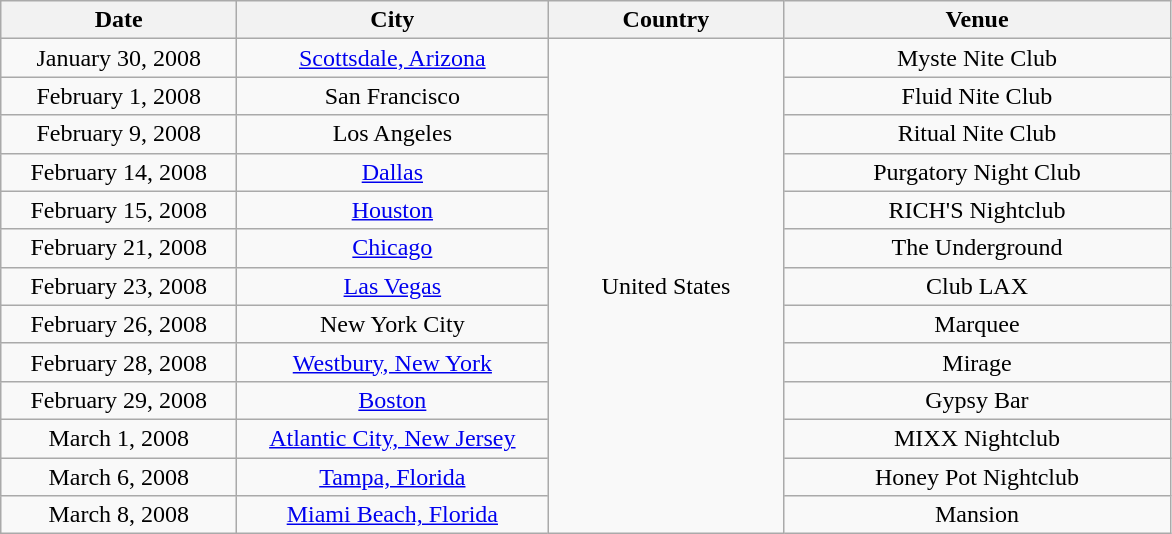<table class="wikitable" style="text-align:center;">
<tr>
<th width="150">Date</th>
<th width="200">City</th>
<th width="150">Country</th>
<th width="250">Venue</th>
</tr>
<tr>
<td>January 30, 2008</td>
<td><a href='#'>Scottsdale, Arizona</a></td>
<td rowspan="13">United States</td>
<td>Myste Nite Club</td>
</tr>
<tr>
<td>February 1, 2008</td>
<td>San Francisco</td>
<td>Fluid Nite Club</td>
</tr>
<tr>
<td>February 9, 2008</td>
<td>Los Angeles</td>
<td>Ritual Nite Club</td>
</tr>
<tr>
<td>February 14, 2008</td>
<td><a href='#'>Dallas</a></td>
<td>Purgatory Night Club</td>
</tr>
<tr>
<td>February 15, 2008</td>
<td><a href='#'>Houston</a></td>
<td>RICH'S Nightclub</td>
</tr>
<tr>
<td>February 21, 2008</td>
<td><a href='#'>Chicago</a></td>
<td>The Underground</td>
</tr>
<tr>
<td>February 23, 2008</td>
<td><a href='#'>Las Vegas</a></td>
<td>Club LAX</td>
</tr>
<tr>
<td>February 26, 2008</td>
<td>New York City</td>
<td>Marquee</td>
</tr>
<tr>
<td>February 28, 2008</td>
<td><a href='#'>Westbury, New York</a></td>
<td>Mirage</td>
</tr>
<tr>
<td>February 29, 2008</td>
<td><a href='#'>Boston</a></td>
<td>Gypsy Bar</td>
</tr>
<tr>
<td>March 1, 2008</td>
<td><a href='#'>Atlantic City, New Jersey</a></td>
<td>MIXX Nightclub</td>
</tr>
<tr>
<td>March 6, 2008</td>
<td><a href='#'>Tampa, Florida</a></td>
<td>Honey Pot Nightclub</td>
</tr>
<tr>
<td>March 8, 2008</td>
<td><a href='#'>Miami Beach, Florida</a></td>
<td>Mansion</td>
</tr>
</table>
